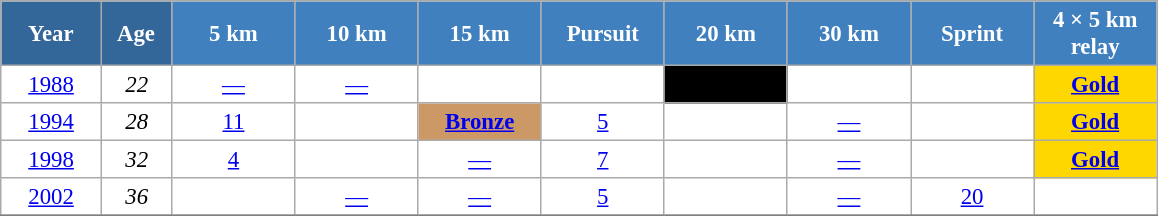<table class="wikitable" style="font-size:95%; text-align:center; border:grey solid 1px; border-collapse:collapse; background:#ffffff;">
<tr>
<th style="background-color:#369; color:white; width:60px;"> Year </th>
<th style="background-color:#369; color:white; width:40px;"> Age </th>
<th style="background-color:#4180be; color:white; width:75px;"> 5 km </th>
<th style="background-color:#4180be; color:white; width:75px;"> 10 km </th>
<th style="background-color:#4180be; color:white; width:75px;"> 15 km </th>
<th style="background-color:#4180be; color:white; width:75px;"> Pursuit </th>
<th style="background-color:#4180be; color:white; width:75px;"> 20 km </th>
<th style="background-color:#4180be; color:white; width:75px;"> 30 km </th>
<th style="background-color:#4180be; color:white; width:75px;"> Sprint </th>
<th style="background-color:#4180be; color:white; width:75px;"> 4 × 5 km <br> relay </th>
</tr>
<tr>
<td><a href='#'>1988</a></td>
<td><em>22</em></td>
<td><a href='#'>—</a></td>
<td><a href='#'>—</a></td>
<td></td>
<td></td>
<td style="background:#000; color:#fff;"><a href='#'><span></span></a></td>
<td></td>
<td></td>
<td style="background:gold;"><a href='#'><strong>Gold</strong></a></td>
</tr>
<tr>
<td><a href='#'>1994</a></td>
<td><em>28</em></td>
<td><a href='#'>11</a></td>
<td></td>
<td bgcolor="cc9966"><a href='#'><strong>Bronze</strong></a></td>
<td><a href='#'>5</a></td>
<td></td>
<td><a href='#'>—</a></td>
<td></td>
<td style="background:gold;"><a href='#'><strong>Gold</strong></a></td>
</tr>
<tr>
<td><a href='#'>1998</a></td>
<td><em>32</em></td>
<td><a href='#'>4</a></td>
<td></td>
<td><a href='#'>—</a></td>
<td><a href='#'>7</a></td>
<td></td>
<td><a href='#'>—</a></td>
<td></td>
<td style="background:gold;"><a href='#'><strong>Gold</strong></a></td>
</tr>
<tr>
<td><a href='#'>2002</a></td>
<td><em>36</em></td>
<td></td>
<td><a href='#'>—</a></td>
<td><a href='#'>—</a></td>
<td><a href='#'>5</a></td>
<td></td>
<td><a href='#'>—</a></td>
<td><a href='#'>20</a></td>
<td><a href='#'></a></td>
</tr>
<tr>
</tr>
</table>
